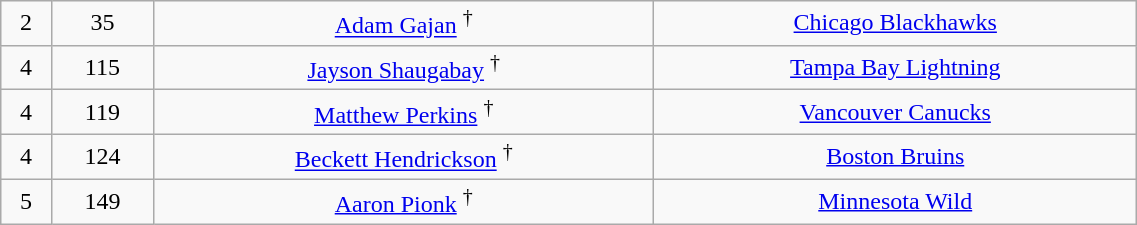<table class="wikitable" width="60%">
<tr align="center" bgcolor="">
<td>2</td>
<td>35</td>
<td><a href='#'>Adam Gajan</a> <sup>†</sup></td>
<td><a href='#'>Chicago Blackhawks</a></td>
</tr>
<tr align="center" bgcolor="">
<td>4</td>
<td>115</td>
<td><a href='#'>Jayson Shaugabay</a> <sup>†</sup></td>
<td><a href='#'>Tampa Bay Lightning</a></td>
</tr>
<tr align="center" bgcolor="">
<td>4</td>
<td>119</td>
<td><a href='#'>Matthew Perkins</a> <sup>†</sup></td>
<td><a href='#'>Vancouver Canucks</a></td>
</tr>
<tr align="center" bgcolor="">
<td>4</td>
<td>124</td>
<td><a href='#'>Beckett Hendrickson</a> <sup>†</sup></td>
<td><a href='#'>Boston Bruins</a></td>
</tr>
<tr align="center" bgcolor="">
<td>5</td>
<td>149</td>
<td><a href='#'>Aaron Pionk</a> <sup>†</sup></td>
<td><a href='#'>Minnesota Wild</a></td>
</tr>
</table>
